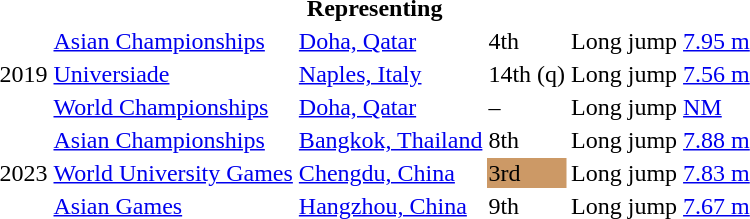<table>
<tr>
<th colspan="6">Representing </th>
</tr>
<tr>
<td rowspan=3>2019</td>
<td><a href='#'>Asian Championships</a></td>
<td><a href='#'>Doha, Qatar</a></td>
<td>4th</td>
<td>Long jump</td>
<td><a href='#'>7.95 m</a></td>
</tr>
<tr>
<td><a href='#'>Universiade</a></td>
<td><a href='#'>Naples, Italy</a></td>
<td>14th (q)</td>
<td>Long jump</td>
<td><a href='#'>7.56 m</a></td>
</tr>
<tr>
<td><a href='#'>World Championships</a></td>
<td><a href='#'>Doha, Qatar</a></td>
<td>–</td>
<td>Long jump</td>
<td><a href='#'>NM</a></td>
</tr>
<tr>
<td rowspan=3>2023</td>
<td><a href='#'>Asian Championships</a></td>
<td><a href='#'>Bangkok, Thailand</a></td>
<td>8th</td>
<td>Long jump</td>
<td><a href='#'>7.88 m</a></td>
</tr>
<tr>
<td><a href='#'>World University Games</a></td>
<td><a href='#'>Chengdu, China</a></td>
<td bgcolor=cc9966>3rd</td>
<td>Long jump</td>
<td><a href='#'>7.83 m</a></td>
</tr>
<tr>
<td><a href='#'>Asian Games</a></td>
<td><a href='#'>Hangzhou, China</a></td>
<td>9th</td>
<td>Long jump</td>
<td><a href='#'>7.67 m</a></td>
</tr>
</table>
